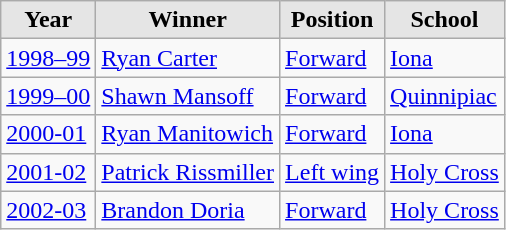<table class="wikitable sortable">
<tr>
<th style="background:#e5e5e5;">Year</th>
<th style="background:#e5e5e5;">Winner</th>
<th style="background:#e5e5e5;">Position</th>
<th style="background:#e5e5e5;">School</th>
</tr>
<tr>
<td><a href='#'>1998–99</a></td>
<td><a href='#'>Ryan Carter</a></td>
<td><a href='#'>Forward</a></td>
<td><a href='#'>Iona</a></td>
</tr>
<tr>
<td><a href='#'>1999–00</a></td>
<td><a href='#'>Shawn Mansoff</a></td>
<td><a href='#'>Forward</a></td>
<td><a href='#'>Quinnipiac</a></td>
</tr>
<tr>
<td><a href='#'>2000-01</a></td>
<td><a href='#'>Ryan Manitowich</a></td>
<td><a href='#'>Forward</a></td>
<td><a href='#'>Iona</a></td>
</tr>
<tr>
<td><a href='#'>2001-02</a></td>
<td><a href='#'>Patrick Rissmiller</a></td>
<td><a href='#'>Left wing</a></td>
<td><a href='#'>Holy Cross</a></td>
</tr>
<tr>
<td><a href='#'>2002-03</a></td>
<td><a href='#'>Brandon Doria</a></td>
<td><a href='#'>Forward</a></td>
<td><a href='#'>Holy Cross</a></td>
</tr>
</table>
